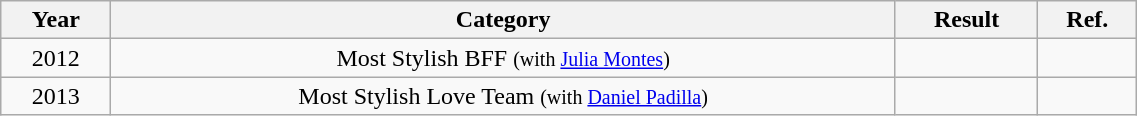<table class="wikitable sortable"  style="text-align:center; width:60%;">
<tr>
<th>Year</th>
<th>Category</th>
<th>Result</th>
<th>Ref.</th>
</tr>
<tr>
<td>2012</td>
<td>Most Stylish BFF <small>(with <a href='#'>Julia Montes</a>)</small></td>
<td></td>
<td></td>
</tr>
<tr>
<td>2013</td>
<td>Most Stylish Love Team <small>(with <a href='#'>Daniel Padilla</a>)</small></td>
<td></td>
<td></td>
</tr>
</table>
